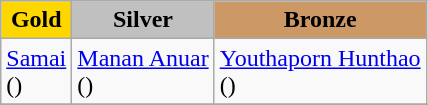<table class="wikitable">
<tr>
<th style="background: gold">Gold</th>
<th style="background: silver">Silver</th>
<th style="background: #cc9966">Bronze</th>
</tr>
<tr>
<td><a href='#'>Samai</a> <br> () <br></td>
<td><a href='#'>Manan Anuar</a> <br> () <br></td>
<td><a href='#'>Youthaporn Hunthao</a> <br> () <br></td>
</tr>
<tr>
</tr>
</table>
